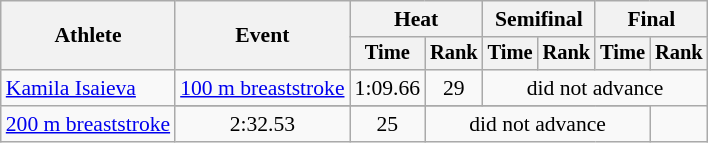<table class=wikitable style="font-size:90%">
<tr>
<th rowspan="2">Athlete</th>
<th rowspan="2">Event</th>
<th colspan="2">Heat</th>
<th colspan="2">Semifinal</th>
<th colspan="2">Final</th>
</tr>
<tr style="font-size:95%">
<th>Time</th>
<th>Rank</th>
<th>Time</th>
<th>Rank</th>
<th>Time</th>
<th>Rank</th>
</tr>
<tr style="text-align:center">
<td style="text-align:left" rowspan=2><a href='#'>Kamila Isaieva</a></td>
<td style="text-align:left"><a href='#'>100 m breaststroke</a></td>
<td>1:09.66</td>
<td>29</td>
<td colspan=4>did not advance</td>
</tr>
<tr>
</tr>
<tr style="text-align:center">
<td style="text-align:left"><a href='#'>200 m breaststroke</a></td>
<td>2:32.53</td>
<td>25</td>
<td colspan=4>did not advance</td>
</tr>
</table>
